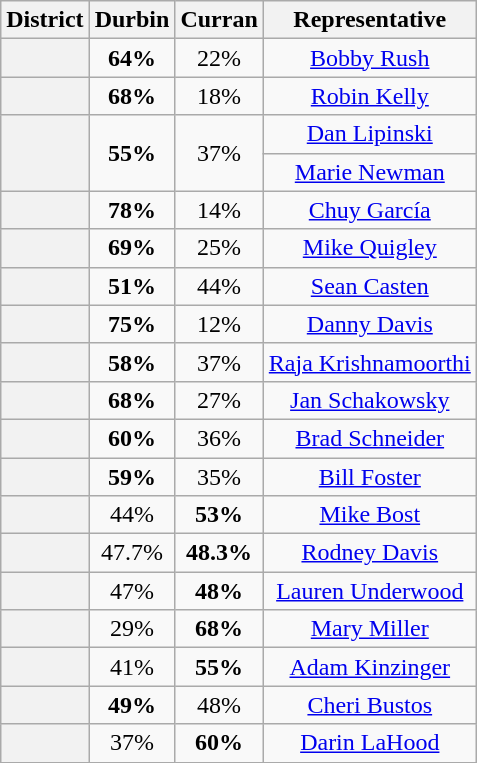<table class=wikitable>
<tr>
<th>District</th>
<th>Durbin</th>
<th>Curran</th>
<th>Representative</th>
</tr>
<tr align=center>
<th></th>
<td><strong>64%</strong></td>
<td>22%</td>
<td><a href='#'>Bobby Rush</a></td>
</tr>
<tr align=center>
<th></th>
<td><strong>68%</strong></td>
<td>18%</td>
<td><a href='#'>Robin Kelly</a></td>
</tr>
<tr align=center>
<th rowspan=2 ></th>
<td rowspan="2"><strong>55%</strong></td>
<td rowspan=2>37%</td>
<td><a href='#'>Dan Lipinski</a></td>
</tr>
<tr align=center>
<td><a href='#'>Marie Newman</a></td>
</tr>
<tr align=center>
<th></th>
<td><strong>78%</strong></td>
<td>14%</td>
<td><a href='#'>Chuy García</a></td>
</tr>
<tr align=center>
<th></th>
<td><strong>69%</strong></td>
<td>25%</td>
<td><a href='#'>Mike Quigley</a></td>
</tr>
<tr align=center>
<th></th>
<td><strong>51%</strong></td>
<td>44%</td>
<td><a href='#'>Sean Casten</a></td>
</tr>
<tr align=center>
<th></th>
<td><strong>75%</strong></td>
<td>12%</td>
<td><a href='#'>Danny Davis</a></td>
</tr>
<tr align=center>
<th></th>
<td><strong>58%</strong></td>
<td>37%</td>
<td><a href='#'>Raja Krishnamoorthi</a></td>
</tr>
<tr align=center>
<th></th>
<td><strong>68%</strong></td>
<td>27%</td>
<td><a href='#'>Jan Schakowsky</a></td>
</tr>
<tr align=center>
<th></th>
<td><strong>60%</strong></td>
<td>36%</td>
<td><a href='#'>Brad Schneider</a></td>
</tr>
<tr align=center>
<th></th>
<td><strong>59%</strong></td>
<td>35%</td>
<td><a href='#'>Bill Foster</a></td>
</tr>
<tr align=center>
<th></th>
<td>44%</td>
<td><strong>53%</strong></td>
<td><a href='#'>Mike Bost</a></td>
</tr>
<tr align=center>
<th></th>
<td>47.7%</td>
<td><strong>48.3%</strong></td>
<td><a href='#'>Rodney Davis</a></td>
</tr>
<tr align=center>
<th></th>
<td>47%</td>
<td><strong>48%</strong></td>
<td><a href='#'>Lauren Underwood</a></td>
</tr>
<tr align=center>
<th></th>
<td>29%</td>
<td><strong>68%</strong></td>
<td><a href='#'>Mary Miller</a></td>
</tr>
<tr align=center>
<th></th>
<td>41%</td>
<td><strong>55%</strong></td>
<td><a href='#'>Adam Kinzinger</a></td>
</tr>
<tr align=center>
<th></th>
<td><strong>49%</strong></td>
<td>48%</td>
<td><a href='#'>Cheri Bustos</a></td>
</tr>
<tr align=center>
<th></th>
<td>37%</td>
<td><strong>60%</strong></td>
<td><a href='#'>Darin LaHood</a></td>
</tr>
<tr align=center>
</tr>
</table>
